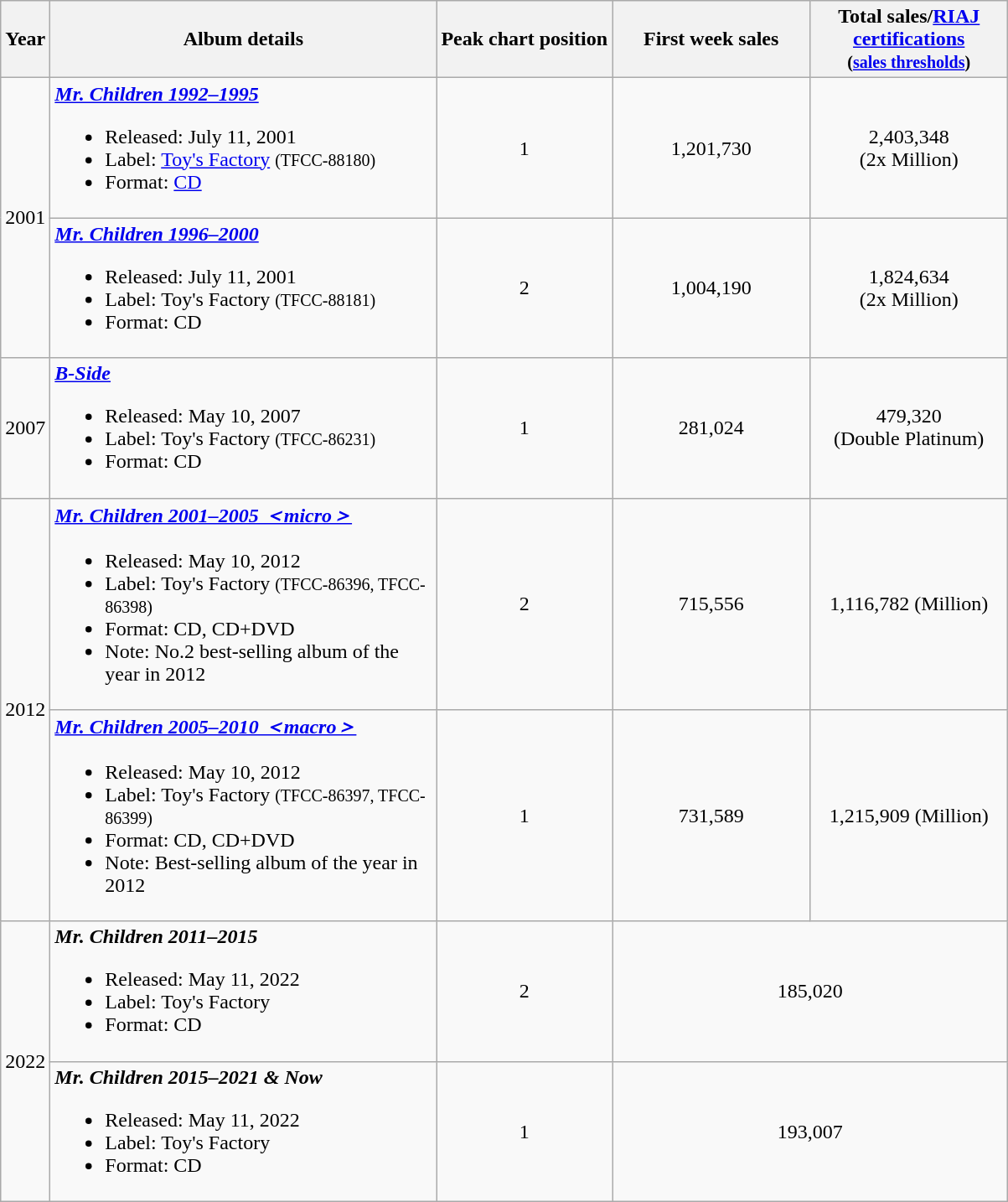<table class="wikitable">
<tr>
<th rowspan="1">Year</th>
<th rowspan="1" width="300">Album details</th>
<th>Peak chart position</th>
<th width="150" rowspan="1">First week sales</th>
<th width="150" rowspan="1">Total sales/<a href='#'>RIAJ</a> <a href='#'>certifications</a><br><small>(<a href='#'>sales thresholds</a>)</small></th>
</tr>
<tr>
<td rowspan="2" align="center">2001</td>
<td><strong><em><a href='#'>Mr. Children 1992–1995</a></em></strong><br><ul><li>Released: July 11, 2001</li><li>Label: <a href='#'>Toy's Factory</a> <small>(TFCC-88180)</small></li><li>Format: <a href='#'>CD</a></li></ul></td>
<td align="center">1</td>
<td align="center">1,201,730</td>
<td align="center">2,403,348<br>(2x Million)</td>
</tr>
<tr>
<td><strong><em><a href='#'>Mr. Children 1996–2000</a></em></strong><br><ul><li>Released: July 11, 2001</li><li>Label: Toy's Factory <small>(TFCC-88181)</small></li><li>Format: CD</li></ul></td>
<td align="center">2</td>
<td align="center">1,004,190</td>
<td align="center">1,824,634<br>(2x Million)</td>
</tr>
<tr>
<td align="center">2007</td>
<td><strong><em><a href='#'>B-Side</a></em></strong><br><ul><li>Released: May 10, 2007</li><li>Label: Toy's Factory <small>(TFCC-86231)</small></li><li>Format: CD</li></ul></td>
<td align="center">1</td>
<td align="center">281,024</td>
<td align="center">479,320<br>(Double Platinum)</td>
</tr>
<tr>
<td rowspan="2" align="center">2012</td>
<td><strong><em><a href='#'>Mr. Children 2001–2005 ＜micro＞</a></em></strong><br><ul><li>Released: May 10, 2012</li><li>Label: Toy's Factory <small>(TFCC-86396, TFCC-86398)</small></li><li>Format: CD, CD+DVD</li><li>Note: No.2 best-selling album of the year in 2012</li></ul></td>
<td align="center">2</td>
<td align="center">715,556</td>
<td align="center">1,116,782 (Million)</td>
</tr>
<tr>
<td><strong><em><a href='#'>Mr. Children 2005–2010 ＜macro＞</a></em></strong><br><ul><li>Released: May 10, 2012</li><li>Label: Toy's Factory <small>(TFCC-86397, TFCC-86399)</small></li><li>Format: CD, CD+DVD</li><li>Note: Best-selling album of the year in 2012</li></ul></td>
<td align="center">1</td>
<td align="center">731,589</td>
<td align="center">1,215,909 (Million)</td>
</tr>
<tr>
<td rowspan="2" align="center">2022</td>
<td><strong><em>Mr. Children 2011–2015</em></strong><br><ul><li>Released: May 11, 2022</li><li>Label: Toy's Factory</li><li>Format: CD</li></ul></td>
<td align="center">2</td>
<td align="center" colspan="2">185,020</td>
</tr>
<tr>
<td><strong><em>Mr. Children 2015–2021 & Now</em></strong><br><ul><li>Released: May 11, 2022</li><li>Label: Toy's Factory</li><li>Format: CD</li></ul></td>
<td align="center">1</td>
<td align="center" colspan="2">193,007</td>
</tr>
</table>
